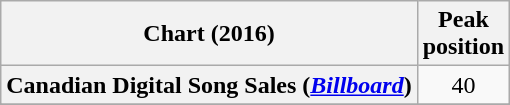<table class="wikitable sortable plainrowheaders">
<tr>
<th scope="col">Chart (2016)</th>
<th scope="col">Peak<br>position</th>
</tr>
<tr>
<th scope="row">Canadian Digital Song Sales (<em><a href='#'>Billboard</a></em>)</th>
<td align="center">40</td>
</tr>
<tr>
</tr>
<tr>
</tr>
<tr>
</tr>
<tr>
</tr>
<tr>
</tr>
<tr>
</tr>
<tr>
</tr>
<tr>
</tr>
<tr>
</tr>
<tr>
</tr>
</table>
